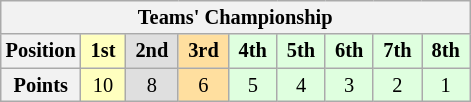<table class="wikitable" style="font-size:85%; text-align:center">
<tr>
<th colspan=9>Teams' Championship</th>
</tr>
<tr>
<th>Position</th>
<td style="background:#ffffbf;"> <strong>1st</strong> </td>
<td style="background:#dfdfdf;"> <strong>2nd</strong> </td>
<td style="background:#ffdf9f;"> <strong>3rd</strong> </td>
<td style="background:#dfffdf;"> <strong>4th</strong> </td>
<td style="background:#dfffdf;"> <strong>5th</strong> </td>
<td style="background:#dfffdf;"> <strong>6th</strong> </td>
<td style="background:#dfffdf;"> <strong>7th</strong> </td>
<td style="background:#dfffdf;"> <strong>8th</strong> </td>
</tr>
<tr>
<th>Points</th>
<td style="background:#ffffbf;">10</td>
<td style="background:#dfdfdf;">8</td>
<td style="background:#ffdf9f;">6</td>
<td style="background:#dfffdf;">5</td>
<td style="background:#dfffdf;">4</td>
<td style="background:#dfffdf;">3</td>
<td style="background:#dfffdf;">2</td>
<td style="background:#dfffdf;">1</td>
</tr>
</table>
